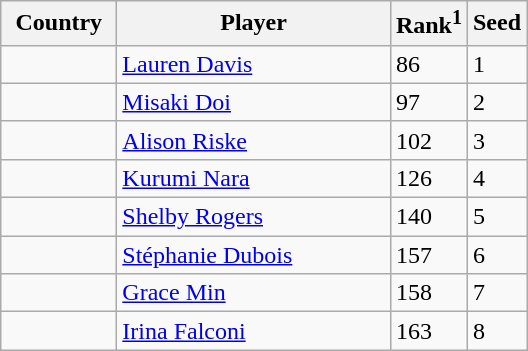<table class="sortable wikitable">
<tr>
<th width="70">Country</th>
<th width="175">Player</th>
<th>Rank<sup>1</sup></th>
<th>Seed</th>
</tr>
<tr>
<td></td>
<td><a href='#'>Lauren Davis</a></td>
<td>86</td>
<td>1</td>
</tr>
<tr>
<td></td>
<td><a href='#'>Misaki Doi</a></td>
<td>97</td>
<td>2</td>
</tr>
<tr>
<td></td>
<td><a href='#'>Alison Riske</a></td>
<td>102</td>
<td>3</td>
</tr>
<tr>
<td></td>
<td><a href='#'>Kurumi Nara</a></td>
<td>126</td>
<td>4</td>
</tr>
<tr>
<td></td>
<td><a href='#'>Shelby Rogers</a></td>
<td>140</td>
<td>5</td>
</tr>
<tr>
<td></td>
<td><a href='#'>Stéphanie Dubois</a></td>
<td>157</td>
<td>6</td>
</tr>
<tr>
<td></td>
<td><a href='#'>Grace Min</a></td>
<td>158</td>
<td>7</td>
</tr>
<tr>
<td></td>
<td><a href='#'>Irina Falconi</a></td>
<td>163</td>
<td>8</td>
</tr>
</table>
